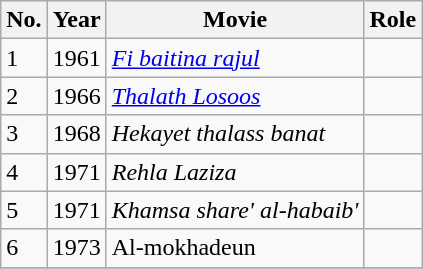<table class="wikitable">
<tr>
<th>No.</th>
<th>Year</th>
<th>Movie</th>
<th>Role</th>
</tr>
<tr>
<td>1</td>
<td>1961</td>
<td><em><a href='#'>Fi baitina rajul</a></em></td>
<td></td>
</tr>
<tr>
<td>2</td>
<td>1966</td>
<td><em><a href='#'>Thalath Losoos</a></em></td>
<td></td>
</tr>
<tr>
<td>3</td>
<td>1968</td>
<td><em>Hekayet thalass banat</em></td>
<td></td>
</tr>
<tr>
<td>4</td>
<td>1971</td>
<td><em>Rehla Laziza</em></td>
<td></td>
</tr>
<tr>
<td>5</td>
<td>1971</td>
<td><em>Khamsa share' al-habaib'</td>
<td></td>
</tr>
<tr>
<td>6</td>
<td>1973</td>
<td></em>Al-mokhadeun<em></td>
<td></td>
</tr>
<tr>
</tr>
</table>
